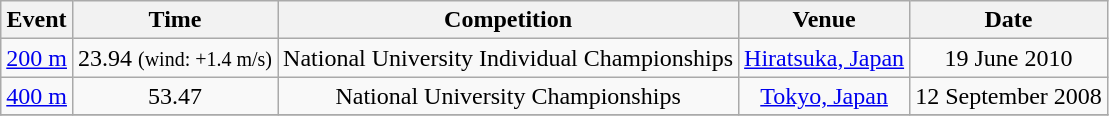<table class="wikitable" style=text-align:center>
<tr>
<th>Event</th>
<th>Time</th>
<th>Competition</th>
<th>Venue</th>
<th>Date</th>
</tr>
<tr>
<td><a href='#'>200&nbsp;m</a></td>
<td>23.94 <small>(wind: +1.4 m/s)</small></td>
<td>National University Individual Championships</td>
<td><a href='#'>Hiratsuka, Japan</a></td>
<td>19 June 2010</td>
</tr>
<tr>
<td><a href='#'>400&nbsp;m</a></td>
<td>53.47</td>
<td>National University Championships</td>
<td><a href='#'>Tokyo, Japan</a></td>
<td>12 September 2008</td>
</tr>
<tr>
</tr>
</table>
